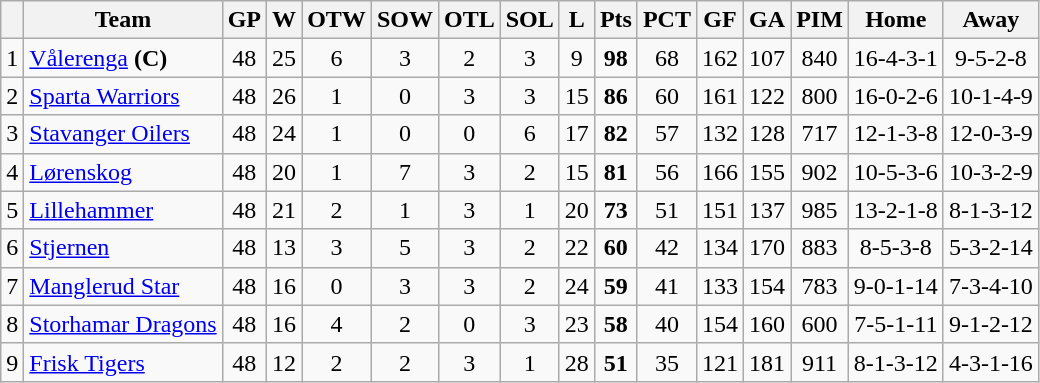<table class="wikitable sortable" style="text-align:center">
<tr>
<th></th>
<th class="unsortable">Team</th>
<th class="unsortable">GP</th>
<th>W</th>
<th>OTW</th>
<th>SOW</th>
<th>OTL</th>
<th>SOL</th>
<th>L</th>
<th>Pts</th>
<th>PCT</th>
<th>GF</th>
<th>GA</th>
<th>PIM</th>
<th>Home</th>
<th>Away</th>
</tr>
<tr>
<td>1</td>
<td align=left><a href='#'>Vålerenga</a> <strong>(C)</strong></td>
<td>48</td>
<td>25</td>
<td>6</td>
<td>3</td>
<td>2</td>
<td>3</td>
<td>9</td>
<td><strong>98</strong></td>
<td>68</td>
<td>162</td>
<td>107</td>
<td>840</td>
<td>16-4-3-1</td>
<td>9-5-2-8</td>
</tr>
<tr>
<td>2</td>
<td align=left><a href='#'>Sparta Warriors</a></td>
<td>48</td>
<td>26</td>
<td>1</td>
<td>0</td>
<td>3</td>
<td>3</td>
<td>15</td>
<td><strong>86</strong></td>
<td>60</td>
<td>161</td>
<td>122</td>
<td>800</td>
<td>16-0-2-6</td>
<td>10-1-4-9</td>
</tr>
<tr>
<td>3</td>
<td align=left><a href='#'>Stavanger Oilers</a></td>
<td>48</td>
<td>24</td>
<td>1</td>
<td>0</td>
<td>0</td>
<td>6</td>
<td>17</td>
<td><strong>82</strong></td>
<td>57</td>
<td>132</td>
<td>128</td>
<td>717</td>
<td>12-1-3-8</td>
<td>12-0-3-9</td>
</tr>
<tr>
<td>4</td>
<td align=left><a href='#'>Lørenskog</a></td>
<td>48</td>
<td>20</td>
<td>1</td>
<td>7</td>
<td>3</td>
<td>2</td>
<td>15</td>
<td><strong>81</strong></td>
<td>56</td>
<td>166</td>
<td>155</td>
<td>902</td>
<td>10-5-3-6</td>
<td>10-3-2-9</td>
</tr>
<tr>
<td>5</td>
<td align=left><a href='#'>Lillehammer</a></td>
<td>48</td>
<td>21</td>
<td>2</td>
<td>1</td>
<td>3</td>
<td>1</td>
<td>20</td>
<td><strong>73</strong></td>
<td>51</td>
<td>151</td>
<td>137</td>
<td>985</td>
<td>13-2-1-8</td>
<td>8-1-3-12</td>
</tr>
<tr>
<td>6</td>
<td align=left><a href='#'>Stjernen</a></td>
<td>48</td>
<td>13</td>
<td>3</td>
<td>5</td>
<td>3</td>
<td>2</td>
<td>22</td>
<td><strong>60</strong></td>
<td>42</td>
<td>134</td>
<td>170</td>
<td>883</td>
<td>8-5-3-8</td>
<td>5-3-2-14</td>
</tr>
<tr>
<td>7</td>
<td align=left><a href='#'>Manglerud Star</a></td>
<td>48</td>
<td>16</td>
<td>0</td>
<td>3</td>
<td>3</td>
<td>2</td>
<td>24</td>
<td><strong>59</strong></td>
<td>41</td>
<td>133</td>
<td>154</td>
<td>783</td>
<td>9-0-1-14</td>
<td>7-3-4-10</td>
</tr>
<tr>
<td>8</td>
<td align=left><a href='#'>Storhamar Dragons</a></td>
<td>48</td>
<td>16</td>
<td>4</td>
<td>2</td>
<td>0</td>
<td>3</td>
<td>23</td>
<td><strong>58</strong></td>
<td>40</td>
<td>154</td>
<td>160</td>
<td>600</td>
<td>7-5-1-11</td>
<td>9-1-2-12</td>
</tr>
<tr>
<td>9</td>
<td align=left><a href='#'>Frisk Tigers</a></td>
<td>48</td>
<td>12</td>
<td>2</td>
<td>2</td>
<td>3</td>
<td>1</td>
<td>28</td>
<td><strong>51</strong></td>
<td>35</td>
<td>121</td>
<td>181</td>
<td>911</td>
<td>8-1-3-12</td>
<td>4-3-1-16</td>
</tr>
</table>
